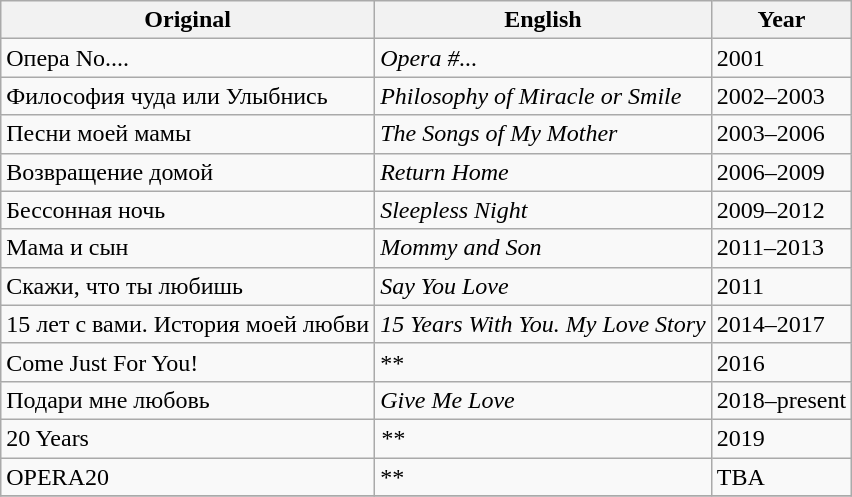<table class="wikitable">
<tr>
<th>Original</th>
<th>English</th>
<th>Year</th>
</tr>
<tr>
<td>Опера No....</td>
<td><em>Opera #...</em></td>
<td>2001</td>
</tr>
<tr>
<td>Философия чуда или Улыбнись</td>
<td><em>Philosophy of Miracle or Smile</em></td>
<td>2002–2003</td>
</tr>
<tr>
<td>Песни моей мамы</td>
<td><em>The Songs of My Mother</em></td>
<td>2003–2006</td>
</tr>
<tr>
<td>Возвращение домой</td>
<td><em>Return Home</em></td>
<td>2006–2009</td>
</tr>
<tr>
<td>Бессонная ночь</td>
<td><em>Sleepless Night</em></td>
<td>2009–2012</td>
</tr>
<tr>
<td>Мама и сын</td>
<td><em>Mommy and Son</em></td>
<td>2011–2013</td>
</tr>
<tr>
<td>Скажи, что ты любишь</td>
<td><em>Say You Love</em></td>
<td>2011</td>
</tr>
<tr>
<td>15 лет с вами. История моей любви</td>
<td><em>15 Years With You. My Love Story</em></td>
<td>2014–2017</td>
</tr>
<tr>
<td>Come Just For You!</td>
<td>**</td>
<td>2016</td>
</tr>
<tr>
<td>Подари мне любовь</td>
<td><em>Give Me Love</em></td>
<td>2018–present</td>
</tr>
<tr>
<td>20 Years</td>
<td><em>**</em></td>
<td>2019</td>
</tr>
<tr>
<td>OPERA20</td>
<td>**</td>
<td>TBA</td>
</tr>
<tr>
</tr>
</table>
